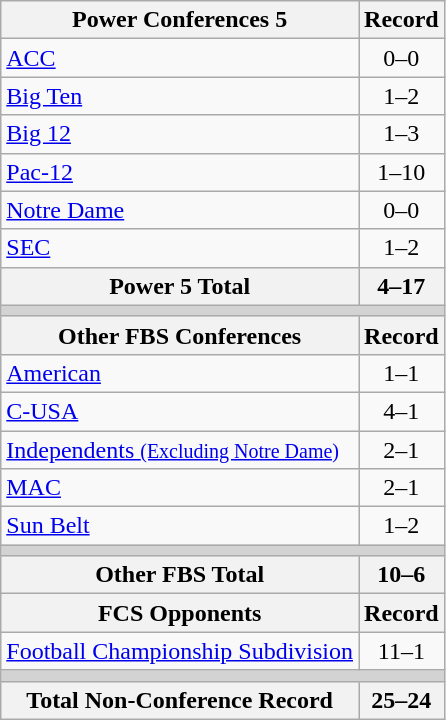<table class="wikitable">
<tr>
<th>Power Conferences 5</th>
<th>Record</th>
</tr>
<tr>
<td><a href='#'>ACC</a></td>
<td align=center>0–0</td>
</tr>
<tr>
<td><a href='#'>Big Ten</a></td>
<td align=center>1–2</td>
</tr>
<tr>
<td><a href='#'>Big 12</a></td>
<td align=center>1–3</td>
</tr>
<tr>
<td><a href='#'>Pac-12</a></td>
<td align=center>1–10</td>
</tr>
<tr>
<td><a href='#'>Notre Dame</a></td>
<td align=center>0–0</td>
</tr>
<tr>
<td><a href='#'>SEC</a></td>
<td align=center>1–2</td>
</tr>
<tr>
<th>Power 5 Total</th>
<th>4–17</th>
</tr>
<tr>
<th colspan="2" style="background:lightgrey;"></th>
</tr>
<tr>
<th>Other FBS Conferences</th>
<th>Record</th>
</tr>
<tr>
<td><a href='#'>American</a></td>
<td align=center>1–1</td>
</tr>
<tr>
<td><a href='#'>C-USA</a></td>
<td align=center>4–1</td>
</tr>
<tr>
<td><a href='#'>Independents <small>(Excluding Notre Dame)</small></a></td>
<td align=center>2–1</td>
</tr>
<tr>
<td><a href='#'>MAC</a></td>
<td align=center>2–1</td>
</tr>
<tr>
<td><a href='#'>Sun Belt</a></td>
<td align=center>1–2</td>
</tr>
<tr>
<th colspan="2" style="background:lightgrey;"></th>
</tr>
<tr>
<th>Other FBS Total</th>
<th>10–6</th>
</tr>
<tr>
<th>FCS Opponents</th>
<th>Record</th>
</tr>
<tr>
<td><a href='#'>Football Championship Subdivision</a></td>
<td align=center>11–1</td>
</tr>
<tr>
<th colspan="2" style="background:lightgrey;"></th>
</tr>
<tr>
<th>Total Non-Conference Record</th>
<th>25–24</th>
</tr>
</table>
